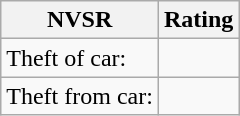<table class="wikitable">
<tr>
<th>NVSR</th>
<th>Rating</th>
</tr>
<tr>
<td>Theft of car:</td>
<td></td>
</tr>
<tr>
<td>Theft from car:</td>
<td></td>
</tr>
</table>
